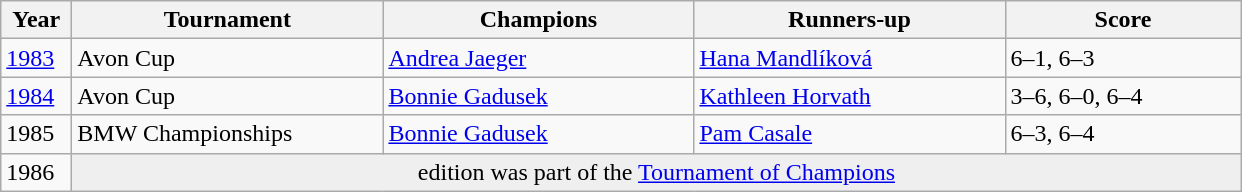<table class="wikitable">
<tr>
<th style="width:40px">Year</th>
<th style="width:200px">Tournament</th>
<th style="width:200px">Champions</th>
<th style="width:200px">Runners-up</th>
<th style="width:150px" class="unsortable">Score</th>
</tr>
<tr>
<td><a href='#'>1983</a></td>
<td>Avon Cup</td>
<td> <a href='#'>Andrea Jaeger</a></td>
<td> <a href='#'>Hana Mandlíková</a></td>
<td>6–1, 6–3</td>
</tr>
<tr>
<td><a href='#'>1984</a></td>
<td>Avon Cup</td>
<td> <a href='#'>Bonnie Gadusek</a></td>
<td> <a href='#'>Kathleen Horvath</a></td>
<td>3–6, 6–0, 6–4</td>
</tr>
<tr>
<td>1985</td>
<td>BMW Championships</td>
<td> <a href='#'>Bonnie Gadusek</a></td>
<td> <a href='#'>Pam Casale</a></td>
<td>6–3, 6–4</td>
</tr>
<tr>
<td>1986</td>
<td colspan=4 align=center style="background:#efefef">edition was part of the <a href='#'>Tournament of Champions</a></td>
</tr>
</table>
